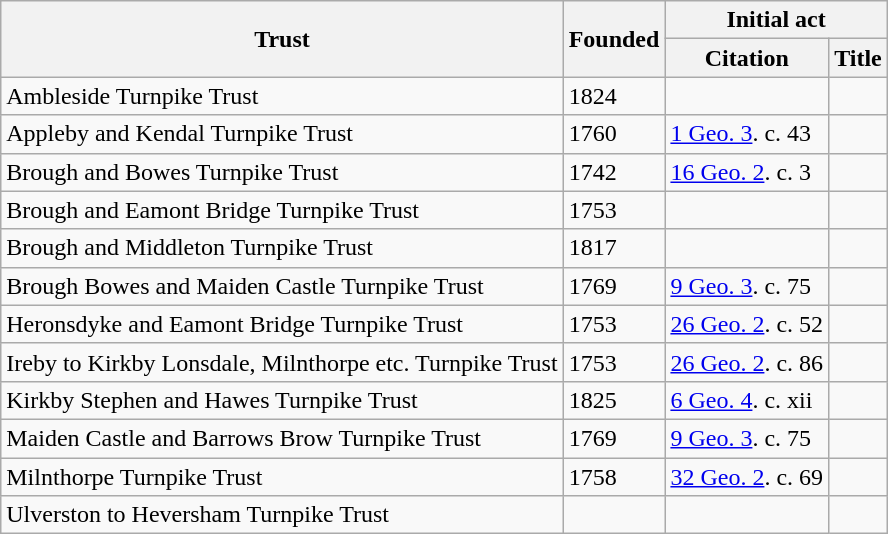<table class="wikitable sortable">
<tr>
<th rowspan=2>Trust</th>
<th rowspan=2>Founded</th>
<th colspan=2>Initial act</th>
</tr>
<tr>
<th>Citation</th>
<th>Title</th>
</tr>
<tr>
<td>Ambleside Turnpike Trust</td>
<td>1824</td>
<td></td>
<td></td>
</tr>
<tr>
<td>Appleby and Kendal Turnpike Trust</td>
<td>1760</td>
<td><a href='#'>1 Geo. 3</a>. c. 43</td>
<td></td>
</tr>
<tr>
<td>Brough and Bowes Turnpike Trust</td>
<td>1742</td>
<td><a href='#'>16 Geo. 2</a>. c. 3</td>
<td></td>
</tr>
<tr>
<td>Brough and Eamont Bridge Turnpike Trust</td>
<td>1753</td>
<td></td>
<td></td>
</tr>
<tr>
<td>Brough and Middleton Turnpike Trust</td>
<td>1817</td>
<td></td>
<td></td>
</tr>
<tr>
<td>Brough Bowes and Maiden Castle Turnpike Trust</td>
<td>1769</td>
<td><a href='#'>9 Geo. 3</a>. c. 75</td>
<td></td>
</tr>
<tr>
<td>Heronsdyke and Eamont Bridge Turnpike Trust</td>
<td>1753</td>
<td><a href='#'>26 Geo. 2</a>. c. 52</td>
<td></td>
</tr>
<tr>
<td>Ireby to Kirkby Lonsdale, Milnthorpe etc. Turnpike Trust</td>
<td>1753</td>
<td><a href='#'>26 Geo. 2</a>. c. 86</td>
<td></td>
</tr>
<tr>
<td>Kirkby Stephen and Hawes Turnpike Trust</td>
<td>1825</td>
<td><a href='#'>6 Geo. 4</a>. c. xii</td>
<td></td>
</tr>
<tr>
<td>Maiden Castle and Barrows Brow Turnpike Trust</td>
<td>1769</td>
<td><a href='#'>9 Geo. 3</a>. c. 75</td>
<td></td>
</tr>
<tr>
<td>Milnthorpe Turnpike Trust</td>
<td>1758</td>
<td><a href='#'>32 Geo. 2</a>. c. 69</td>
<td></td>
</tr>
<tr>
<td>Ulverston to Heversham Turnpike Trust</td>
<td></td>
<td></td>
<td></td>
</tr>
</table>
